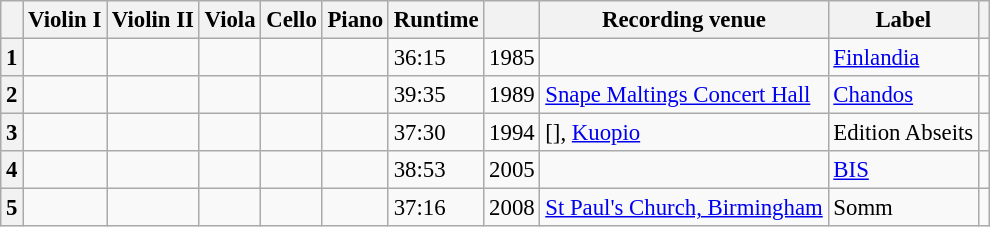<table class="wikitable" style="margin-right:0; font-size:95%">
<tr>
<th scope="col"></th>
<th scope=col>Violin I</th>
<th scope=col>Violin II</th>
<th scope=col>Viola</th>
<th scope=col>Cello</th>
<th scope=col>Piano</th>
<th scope=col>Runtime</th>
<th scope=col></th>
<th scope=col>Recording venue</th>
<th scope=col>Label</th>
<th scope=col class="unsortable"></th>
</tr>
<tr>
<th scope="row">1</th>
<td></td>
<td></td>
<td></td>
<td></td>
<td></td>
<td>36:15</td>
<td>1985</td>
<td></td>
<td><a href='#'>Finlandia</a></td>
<td></td>
</tr>
<tr>
<th scope="row">2</th>
<td></td>
<td></td>
<td></td>
<td></td>
<td></td>
<td>39:35</td>
<td>1989</td>
<td><a href='#'>Snape Maltings Concert Hall</a></td>
<td><a href='#'>Chandos</a></td>
<td></td>
</tr>
<tr>
<th scope="row">3</th>
<td></td>
<td></td>
<td></td>
<td></td>
<td></td>
<td>37:30</td>
<td>1994</td>
<td>[], <a href='#'>Kuopio</a></td>
<td>Edition Abseits</td>
<td></td>
</tr>
<tr>
<th scope="row">4</th>
<td></td>
<td></td>
<td></td>
<td></td>
<td></td>
<td>38:53</td>
<td>2005</td>
<td></td>
<td><a href='#'>BIS</a></td>
<td></td>
</tr>
<tr>
<th scope="row">5</th>
<td></td>
<td></td>
<td></td>
<td></td>
<td></td>
<td>37:16</td>
<td>2008</td>
<td><a href='#'>St Paul's Church, Birmingham</a></td>
<td>Somm</td>
<td></td>
</tr>
</table>
